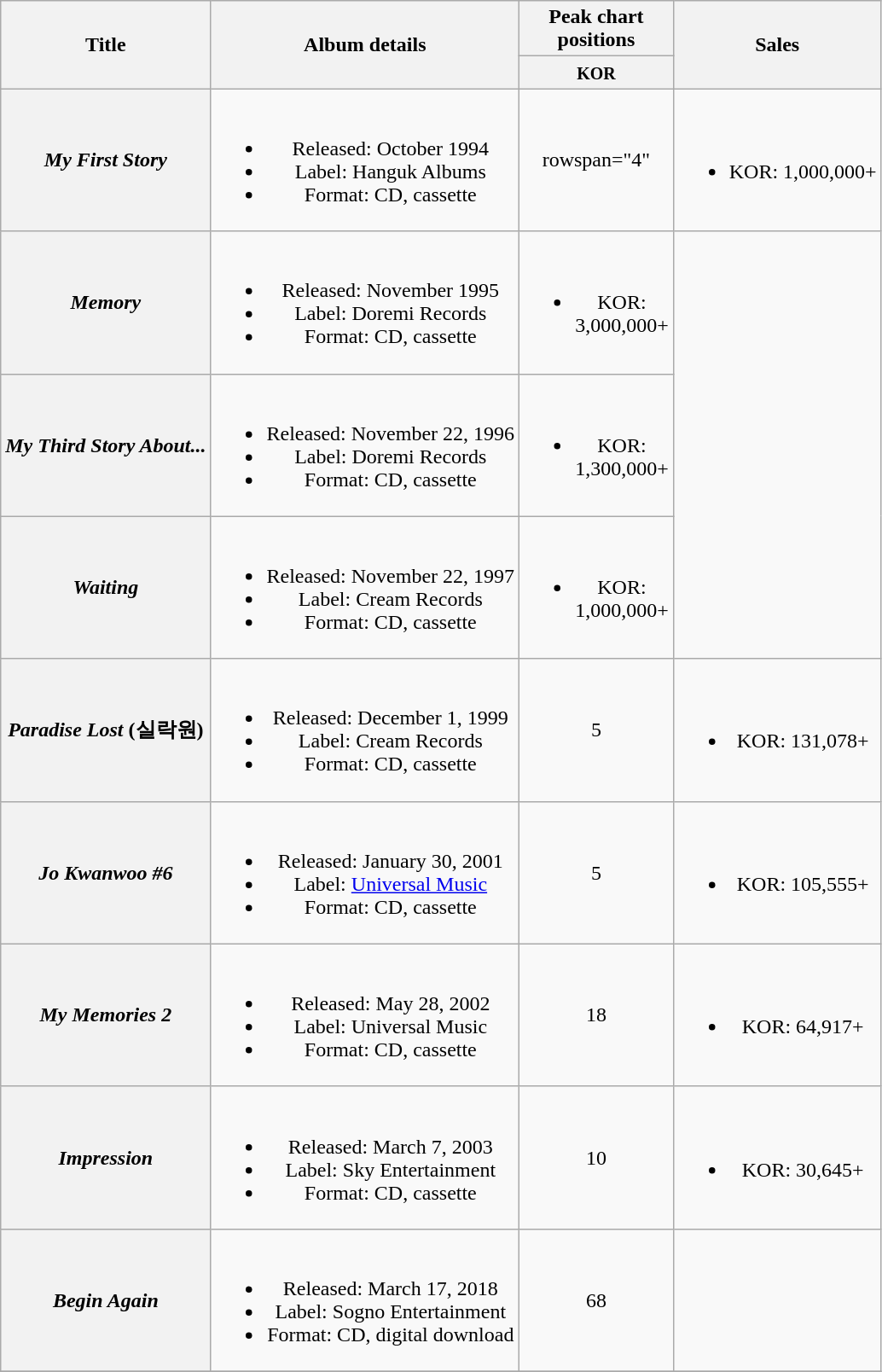<table class="wikitable plainrowheaders" style="text-align:center;">
<tr>
<th rowspan="2" scope="col">Title</th>
<th rowspan="2" scope="col">Album details</th>
<th colspan="1" scope="col" style="width:5em;">Peak chart positions</th>
<th rowspan="2" scope="col">Sales</th>
</tr>
<tr>
<th><small>KOR</small><br></th>
</tr>
<tr>
<th scope="row"><em>My First Story</em></th>
<td><br><ul><li>Released: October 1994</li><li>Label: Hanguk Albums</li><li>Format: CD, cassette</li></ul></td>
<td>rowspan="4" </td>
<td><br><ul><li>KOR: 1,000,000+</li></ul></td>
</tr>
<tr>
<th scope="row"><em>Memory</em></th>
<td><br><ul><li>Released: November 1995</li><li>Label: Doremi Records</li><li>Format: CD, cassette</li></ul></td>
<td><br><ul><li>KOR: 3,000,000+</li></ul></td>
</tr>
<tr>
<th scope="row"><em>My Third Story About...</em></th>
<td><br><ul><li>Released: November 22, 1996</li><li>Label: Doremi Records</li><li>Format: CD, cassette</li></ul></td>
<td><br><ul><li>KOR: 1,300,000+</li></ul></td>
</tr>
<tr>
<th scope="row"><em>Waiting</em></th>
<td><br><ul><li>Released: November 22, 1997</li><li>Label: Cream Records</li><li>Format: CD, cassette</li></ul></td>
<td><br><ul><li>KOR: 1,000,000+</li></ul></td>
</tr>
<tr>
<th scope="row"><em>Paradise Lost</em> (실락원)</th>
<td><br><ul><li>Released: December 1, 1999</li><li>Label: Cream Records</li><li>Format: CD, cassette</li></ul></td>
<td>5</td>
<td><br><ul><li>KOR: 131,078+</li></ul></td>
</tr>
<tr>
<th scope="row"><em>Jo Kwanwoo #6</em></th>
<td><br><ul><li>Released: January 30, 2001</li><li>Label: <a href='#'>Universal Music</a></li><li>Format: CD, cassette</li></ul></td>
<td>5</td>
<td><br><ul><li>KOR: 105,555+</li></ul></td>
</tr>
<tr>
<th scope="row"><em>My Memories 2</em></th>
<td><br><ul><li>Released: May 28, 2002</li><li>Label: Universal Music</li><li>Format: CD, cassette</li></ul></td>
<td>18</td>
<td><br><ul><li>KOR: 64,917+</li></ul></td>
</tr>
<tr>
<th scope="row"><em>Impression</em></th>
<td><br><ul><li>Released: March 7, 2003</li><li>Label: Sky Entertainment</li><li>Format: CD, cassette</li></ul></td>
<td>10</td>
<td><br><ul><li>KOR: 30,645+</li></ul></td>
</tr>
<tr>
<th scope="row"><em>Begin Again</em></th>
<td><br><ul><li>Released: March 17, 2018</li><li>Label: Sogno Entertainment</li><li>Format: CD, digital download</li></ul></td>
<td>68</td>
<td></td>
</tr>
<tr>
</tr>
</table>
